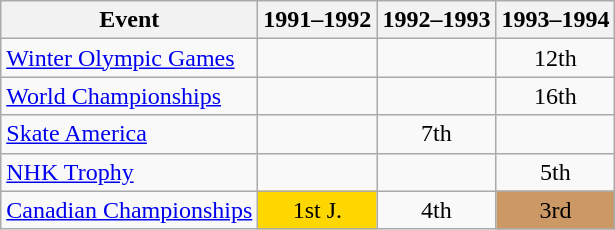<table class="wikitable">
<tr>
<th>Event</th>
<th>1991–1992</th>
<th>1992–1993</th>
<th>1993–1994</th>
</tr>
<tr>
<td><a href='#'>Winter Olympic Games</a></td>
<td></td>
<td></td>
<td align="center">12th</td>
</tr>
<tr>
<td><a href='#'>World Championships</a></td>
<td></td>
<td></td>
<td align="center">16th</td>
</tr>
<tr>
<td><a href='#'>Skate America</a></td>
<td></td>
<td align="center">7th</td>
<td></td>
</tr>
<tr>
<td><a href='#'>NHK Trophy</a></td>
<td></td>
<td></td>
<td align="center">5th</td>
</tr>
<tr>
<td><a href='#'>Canadian Championships</a></td>
<td align="center" bgcolor="gold">1st J.</td>
<td align="center">4th</td>
<td align="center" bgcolor="CC9966">3rd</td>
</tr>
</table>
